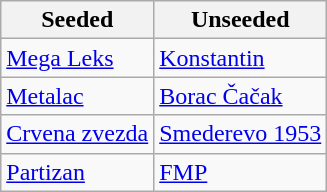<table class="wikitable">
<tr>
<th>Seeded</th>
<th>Unseeded</th>
</tr>
<tr>
<td><a href='#'>Mega Leks</a></td>
<td><a href='#'>Konstantin</a></td>
</tr>
<tr>
<td><a href='#'>Metalac</a></td>
<td><a href='#'>Borac Čačak</a></td>
</tr>
<tr>
<td><a href='#'>Crvena zvezda</a></td>
<td><a href='#'>Smederevo 1953</a></td>
</tr>
<tr>
<td><a href='#'>Partizan</a></td>
<td><a href='#'>FMP</a></td>
</tr>
</table>
